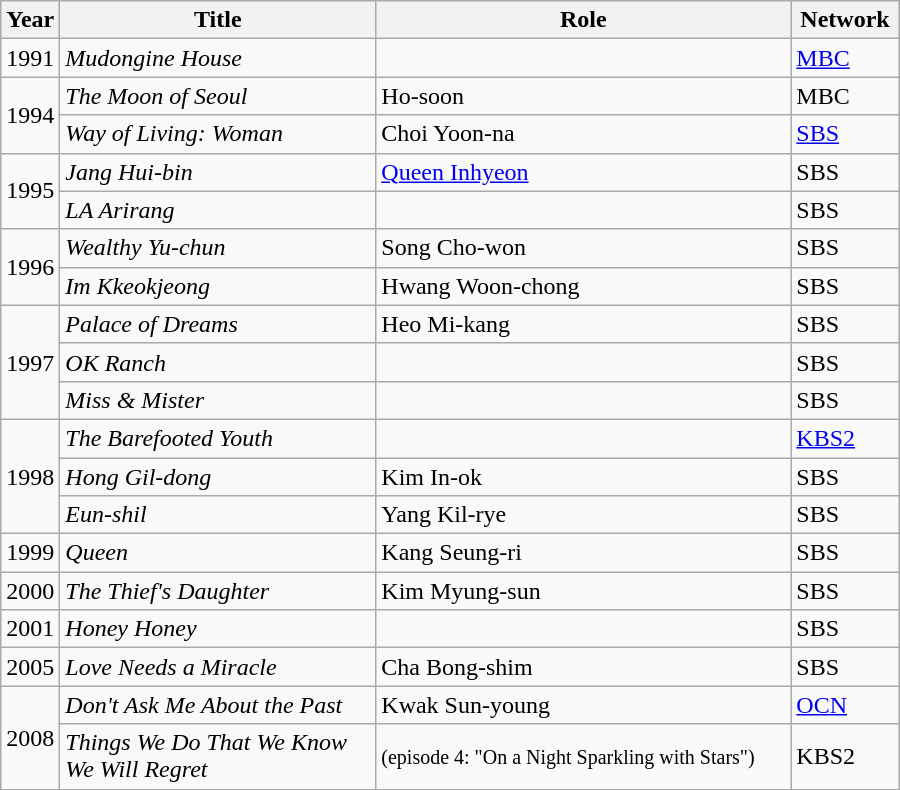<table class="wikitable" style="width:600px">
<tr>
<th width=10>Year</th>
<th>Title</th>
<th>Role</th>
<th>Network</th>
</tr>
<tr>
<td>1991</td>
<td><em>Mudongine House</em></td>
<td></td>
<td><a href='#'>MBC</a></td>
</tr>
<tr>
<td rowspan=2>1994</td>
<td><em>The Moon of Seoul</em></td>
<td>Ho-soon</td>
<td>MBC</td>
</tr>
<tr>
<td><em>Way of Living: Woman</em></td>
<td>Choi Yoon-na</td>
<td><a href='#'>SBS</a></td>
</tr>
<tr>
<td rowspan=2>1995</td>
<td><em>Jang Hui-bin</em></td>
<td><a href='#'>Queen Inhyeon</a></td>
<td>SBS</td>
</tr>
<tr>
<td><em>LA Arirang</em></td>
<td></td>
<td>SBS</td>
</tr>
<tr>
<td rowspan=2>1996</td>
<td><em>Wealthy Yu-chun</em></td>
<td>Song Cho-won</td>
<td>SBS</td>
</tr>
<tr>
<td><em>Im Kkeokjeong</em></td>
<td>Hwang Woon-chong</td>
<td>SBS</td>
</tr>
<tr>
<td rowspan=3>1997</td>
<td><em>Palace of Dreams</em></td>
<td>Heo Mi-kang</td>
<td>SBS</td>
</tr>
<tr>
<td><em>OK Ranch</em></td>
<td></td>
<td>SBS</td>
</tr>
<tr>
<td><em>Miss & Mister</em></td>
<td></td>
<td>SBS</td>
</tr>
<tr>
<td rowspan=3>1998</td>
<td><em>The Barefooted Youth</em></td>
<td></td>
<td><a href='#'>KBS2</a></td>
</tr>
<tr>
<td><em>Hong Gil-dong</em></td>
<td>Kim In-ok</td>
<td>SBS</td>
</tr>
<tr>
<td><em>Eun-shil</em></td>
<td>Yang Kil-rye</td>
<td>SBS</td>
</tr>
<tr>
<td>1999</td>
<td><em>Queen</em></td>
<td>Kang Seung-ri</td>
<td>SBS</td>
</tr>
<tr>
<td>2000</td>
<td><em>The Thief's Daughter</em></td>
<td>Kim Myung-sun</td>
<td>SBS</td>
</tr>
<tr>
<td>2001</td>
<td><em>Honey Honey</em></td>
<td></td>
<td>SBS</td>
</tr>
<tr>
<td>2005</td>
<td><em>Love Needs a Miracle</em></td>
<td>Cha Bong-shim</td>
<td>SBS</td>
</tr>
<tr>
<td rowspan=2>2008</td>
<td><em>Don't Ask Me About the Past</em></td>
<td>Kwak Sun-young</td>
<td><a href='#'>OCN</a></td>
</tr>
<tr>
<td><em>Things We Do That We Know <br> We Will Regret</em></td>
<td><small>(episode 4: "On a Night Sparkling with Stars")</small></td>
<td>KBS2</td>
</tr>
</table>
